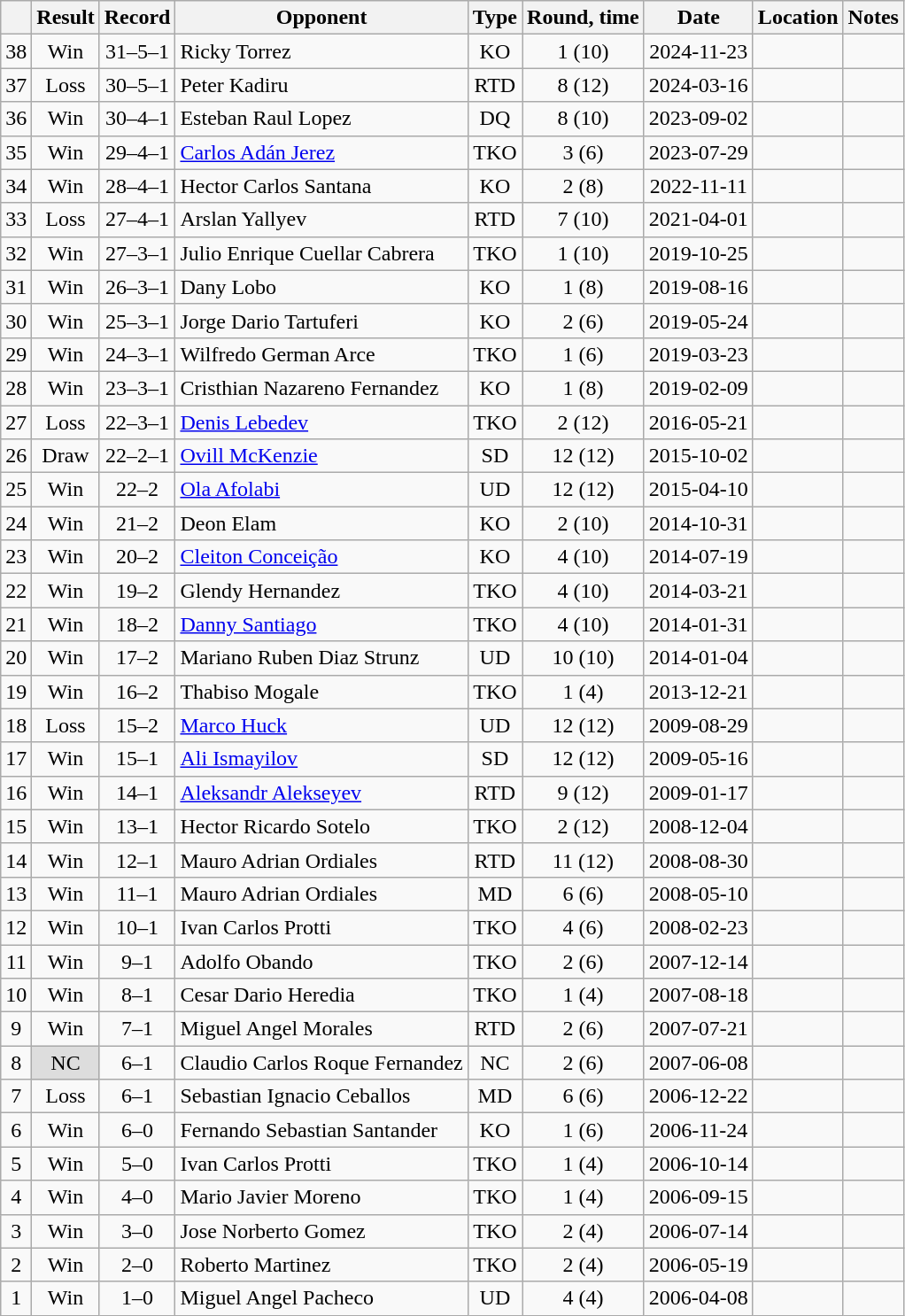<table class=wikitable style=text-align:center>
<tr>
<th></th>
<th>Result</th>
<th>Record</th>
<th>Opponent</th>
<th>Type</th>
<th>Round, time</th>
<th>Date</th>
<th>Location</th>
<th>Notes</th>
</tr>
<tr>
<td>38</td>
<td>Win</td>
<td>31–5–1 </td>
<td align=left>Ricky Torrez</td>
<td>KO</td>
<td>1 (10)</td>
<td>2024-11-23</td>
<td align=left></td>
<td align=left></td>
</tr>
<tr>
<td>37</td>
<td>Loss</td>
<td>30–5–1 </td>
<td align=left>Peter Kadiru</td>
<td>RTD</td>
<td>8 (12)</td>
<td>2024-03-16</td>
<td align=left></td>
<td align=left></td>
</tr>
<tr>
<td>36</td>
<td>Win</td>
<td>30–4–1 </td>
<td align=left>Esteban Raul Lopez</td>
<td>DQ</td>
<td>8 (10)</td>
<td>2023-09-02</td>
<td align=left></td>
<td align=left></td>
</tr>
<tr>
<td>35</td>
<td>Win</td>
<td>29–4–1 </td>
<td align=left><a href='#'>Carlos Adán Jerez</a></td>
<td>TKO</td>
<td>3 (6)</td>
<td>2023-07-29</td>
<td align=left></td>
<td align=left></td>
</tr>
<tr>
<td>34</td>
<td>Win</td>
<td>28–4–1 </td>
<td align=left>Hector Carlos Santana</td>
<td>KO</td>
<td>2 (8)</td>
<td>2022-11-11</td>
<td align=left></td>
<td align=left></td>
</tr>
<tr>
<td>33</td>
<td>Loss</td>
<td>27–4–1 </td>
<td align=left>Arslan Yallyev</td>
<td>RTD</td>
<td>7 (10)</td>
<td>2021-04-01</td>
<td align=left></td>
<td align=left></td>
</tr>
<tr>
<td>32</td>
<td>Win</td>
<td>27–3–1 </td>
<td align=left>Julio Enrique Cuellar Cabrera</td>
<td>TKO</td>
<td>1 (10)</td>
<td>2019-10-25</td>
<td align=left></td>
<td align=left></td>
</tr>
<tr>
<td>31</td>
<td>Win</td>
<td>26–3–1 </td>
<td align=left>Dany Lobo</td>
<td>KO</td>
<td>1 (8)</td>
<td>2019-08-16</td>
<td align=left></td>
<td align=left></td>
</tr>
<tr>
<td>30</td>
<td>Win</td>
<td>25–3–1 </td>
<td align=left>Jorge Dario Tartuferi</td>
<td>KO</td>
<td>2 (6)</td>
<td>2019-05-24</td>
<td align=left></td>
<td align=left></td>
</tr>
<tr>
<td>29</td>
<td>Win</td>
<td>24–3–1 </td>
<td align=left>Wilfredo German Arce</td>
<td>TKO</td>
<td>1 (6)</td>
<td>2019-03-23</td>
<td align=left></td>
<td align=left></td>
</tr>
<tr>
<td>28</td>
<td>Win</td>
<td>23–3–1 </td>
<td align=left>Cristhian Nazareno Fernandez</td>
<td>KO</td>
<td>1 (8)</td>
<td>2019-02-09</td>
<td align=left></td>
<td align=left></td>
</tr>
<tr>
<td>27</td>
<td>Loss</td>
<td>22–3–1 </td>
<td align=left><a href='#'>Denis Lebedev</a></td>
<td>TKO</td>
<td>2 (12)</td>
<td>2016-05-21</td>
<td align=left></td>
<td align=left></td>
</tr>
<tr>
<td>26</td>
<td>Draw</td>
<td>22–2–1 </td>
<td align=left><a href='#'>Ovill McKenzie</a></td>
<td>SD</td>
<td>12 (12)</td>
<td>2015-10-02</td>
<td align=left></td>
<td align=left></td>
</tr>
<tr>
<td>25</td>
<td>Win</td>
<td>22–2 </td>
<td align=left><a href='#'>Ola Afolabi</a></td>
<td>UD</td>
<td>12 (12)</td>
<td>2015-04-10</td>
<td align=left></td>
<td align=left></td>
</tr>
<tr>
<td>24</td>
<td>Win</td>
<td>21–2 </td>
<td align=left>Deon Elam</td>
<td>KO</td>
<td>2 (10)</td>
<td>2014-10-31</td>
<td align=left></td>
<td align=left></td>
</tr>
<tr>
<td>23</td>
<td>Win</td>
<td>20–2 </td>
<td align=left><a href='#'>Cleiton Conceição</a></td>
<td>KO</td>
<td>4 (10)</td>
<td>2014-07-19</td>
<td align=left></td>
<td align=left></td>
</tr>
<tr>
<td>22</td>
<td>Win</td>
<td>19–2 </td>
<td align=left>Glendy Hernandez</td>
<td>TKO</td>
<td>4 (10)</td>
<td>2014-03-21</td>
<td align=left></td>
<td align=left></td>
</tr>
<tr>
<td>21</td>
<td>Win</td>
<td>18–2 </td>
<td align=left><a href='#'>Danny Santiago</a></td>
<td>TKO</td>
<td>4 (10)</td>
<td>2014-01-31</td>
<td align=left></td>
<td align=left></td>
</tr>
<tr>
<td>20</td>
<td>Win</td>
<td>17–2 </td>
<td align=left>Mariano Ruben Diaz Strunz</td>
<td>UD</td>
<td>10 (10)</td>
<td>2014-01-04</td>
<td align=left></td>
<td align=left></td>
</tr>
<tr>
<td>19</td>
<td>Win</td>
<td>16–2 </td>
<td align=left>Thabiso Mogale</td>
<td>TKO</td>
<td>1 (4)</td>
<td>2013-12-21</td>
<td align=left></td>
<td align=left></td>
</tr>
<tr>
<td>18</td>
<td>Loss</td>
<td>15–2 </td>
<td align=left><a href='#'>Marco Huck</a></td>
<td>UD</td>
<td>12 (12)</td>
<td>2009-08-29</td>
<td align=left></td>
<td align=left></td>
</tr>
<tr>
<td>17</td>
<td>Win</td>
<td>15–1 </td>
<td align=left><a href='#'>Ali Ismayilov</a></td>
<td>SD</td>
<td>12 (12)</td>
<td>2009-05-16</td>
<td align=left></td>
<td align=left></td>
</tr>
<tr>
<td>16</td>
<td>Win</td>
<td>14–1 </td>
<td align=left><a href='#'>Aleksandr Alekseyev</a></td>
<td>RTD</td>
<td>9 (12)</td>
<td>2009-01-17</td>
<td align=left></td>
<td align=left></td>
</tr>
<tr>
<td>15</td>
<td>Win</td>
<td>13–1 </td>
<td align=left>Hector Ricardo Sotelo</td>
<td>TKO</td>
<td>2 (12)</td>
<td>2008-12-04</td>
<td align=left></td>
<td align=left></td>
</tr>
<tr>
<td>14</td>
<td>Win</td>
<td>12–1 </td>
<td align=left>Mauro Adrian Ordiales</td>
<td>RTD</td>
<td>11 (12)</td>
<td>2008-08-30</td>
<td align=left></td>
<td align=left></td>
</tr>
<tr>
<td>13</td>
<td>Win</td>
<td>11–1 </td>
<td align=left>Mauro Adrian Ordiales</td>
<td>MD</td>
<td>6 (6)</td>
<td>2008-05-10</td>
<td align=left></td>
<td align=left></td>
</tr>
<tr>
<td>12</td>
<td>Win</td>
<td>10–1 </td>
<td align=left>Ivan Carlos Protti</td>
<td>TKO</td>
<td>4 (6)</td>
<td>2008-02-23</td>
<td align=left></td>
<td align=left></td>
</tr>
<tr>
<td>11</td>
<td>Win</td>
<td>9–1 </td>
<td align=left>Adolfo Obando</td>
<td>TKO</td>
<td>2 (6)</td>
<td>2007-12-14</td>
<td align=left></td>
<td align=left></td>
</tr>
<tr>
<td>10</td>
<td>Win</td>
<td>8–1 </td>
<td align=left>Cesar Dario Heredia</td>
<td>TKO</td>
<td>1 (4)</td>
<td>2007-08-18</td>
<td align=left></td>
<td align=left></td>
</tr>
<tr>
<td>9</td>
<td>Win</td>
<td>7–1 </td>
<td align=left>Miguel Angel Morales</td>
<td>RTD</td>
<td>2 (6)</td>
<td>2007-07-21</td>
<td align=left></td>
<td align=left></td>
</tr>
<tr>
<td>8</td>
<td style=background:#DDD>NC</td>
<td>6–1 </td>
<td align=left>Claudio Carlos Roque Fernandez</td>
<td>NC</td>
<td>2 (6)</td>
<td>2007-06-08</td>
<td align=left></td>
<td align=left></td>
</tr>
<tr>
<td>7</td>
<td>Loss</td>
<td>6–1</td>
<td align=left>Sebastian Ignacio Ceballos</td>
<td>MD</td>
<td>6 (6)</td>
<td>2006-12-22</td>
<td align=left></td>
<td align=left></td>
</tr>
<tr>
<td>6</td>
<td>Win</td>
<td>6–0</td>
<td align=left>Fernando Sebastian Santander</td>
<td>KO</td>
<td>1 (6)</td>
<td>2006-11-24</td>
<td align=left></td>
<td align=left></td>
</tr>
<tr>
<td>5</td>
<td>Win</td>
<td>5–0</td>
<td align=left>Ivan Carlos Protti</td>
<td>TKO</td>
<td>1 (4)</td>
<td>2006-10-14</td>
<td align=left></td>
<td align=left></td>
</tr>
<tr>
<td>4</td>
<td>Win</td>
<td>4–0</td>
<td align=left>Mario Javier Moreno</td>
<td>TKO</td>
<td>1 (4)</td>
<td>2006-09-15</td>
<td align=left></td>
<td align=left></td>
</tr>
<tr>
<td>3</td>
<td>Win</td>
<td>3–0</td>
<td align=left>Jose Norberto Gomez</td>
<td>TKO</td>
<td>2 (4)</td>
<td>2006-07-14</td>
<td align=left></td>
<td align=left></td>
</tr>
<tr>
<td>2</td>
<td>Win</td>
<td>2–0</td>
<td align=left>Roberto Martinez</td>
<td>TKO</td>
<td>2 (4)</td>
<td>2006-05-19</td>
<td align=left></td>
<td align=left></td>
</tr>
<tr>
<td>1</td>
<td>Win</td>
<td>1–0</td>
<td align=left>Miguel Angel Pacheco</td>
<td>UD</td>
<td>4 (4)</td>
<td>2006-04-08</td>
<td align=left></td>
<td align=left></td>
</tr>
</table>
